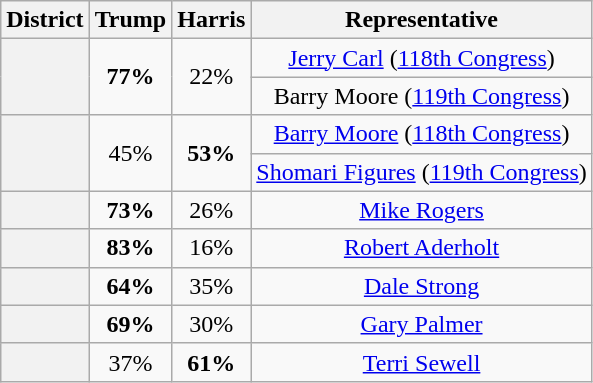<table class=wikitable>
<tr>
<th>District</th>
<th>Trump</th>
<th>Harris</th>
<th>Representative</th>
</tr>
<tr align=center>
<th rowspan=2 ></th>
<td rowspan=2><strong>77%</strong></td>
<td rowspan=2>22%</td>
<td><a href='#'>Jerry Carl</a> (<a href='#'>118th Congress</a>)</td>
</tr>
<tr align=center>
<td>Barry Moore (<a href='#'>119th Congress</a>)</td>
</tr>
<tr align=center>
<th rowspan=2 ></th>
<td rowspan=2>45%</td>
<td rowspan=2><strong>53%</strong></td>
<td><a href='#'>Barry Moore</a> (<a href='#'>118th Congress</a>)</td>
</tr>
<tr align=center>
<td><a href='#'>Shomari Figures</a> (<a href='#'>119th Congress</a>)</td>
</tr>
<tr align=center>
<th></th>
<td><strong>73%</strong></td>
<td>26%</td>
<td><a href='#'>Mike Rogers</a></td>
</tr>
<tr align=center>
<th></th>
<td><strong>83%</strong></td>
<td>16%</td>
<td><a href='#'>Robert Aderholt</a></td>
</tr>
<tr align=center>
<th></th>
<td><strong>64%</strong></td>
<td>35%</td>
<td><a href='#'>Dale Strong</a></td>
</tr>
<tr align=center>
<th></th>
<td><strong>69%</strong></td>
<td>30%</td>
<td><a href='#'>Gary Palmer</a></td>
</tr>
<tr align=center>
<th></th>
<td>37%</td>
<td><strong>61%</strong></td>
<td><a href='#'>Terri Sewell</a></td>
</tr>
</table>
